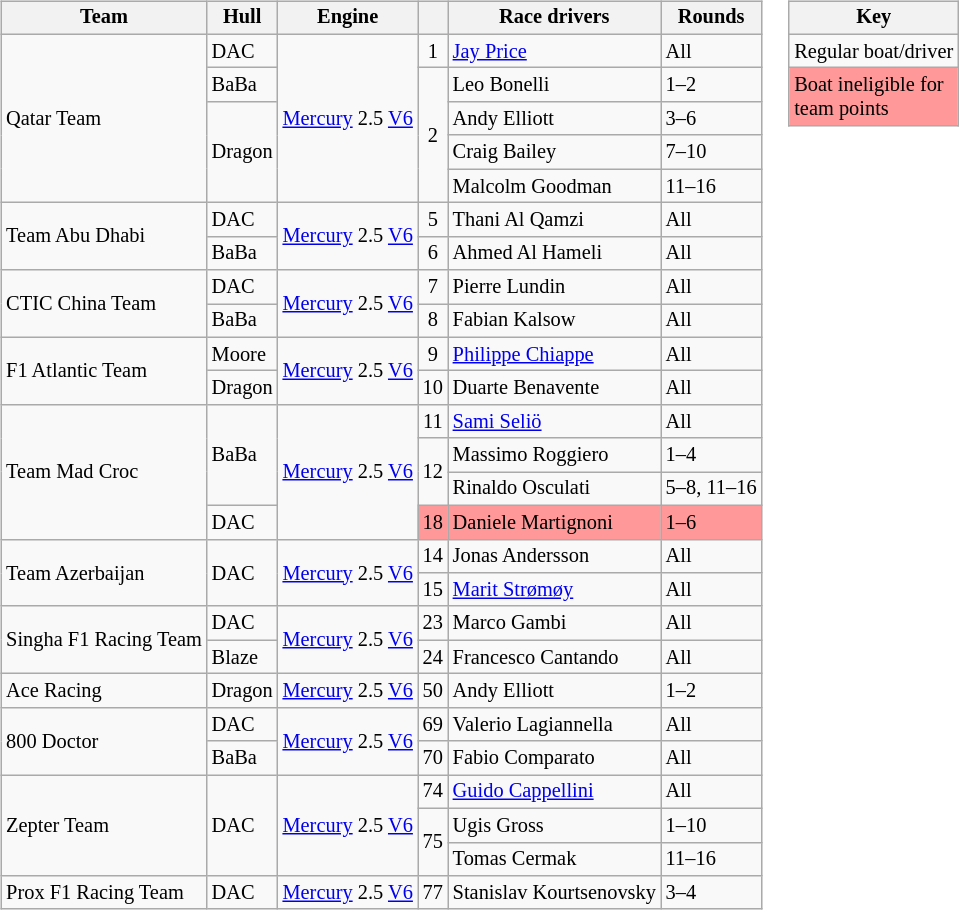<table>
<tr>
<td><br><table class="wikitable" style="font-size: 85%;">
<tr>
<th>Team</th>
<th>Hull</th>
<th>Engine</th>
<th></th>
<th>Race drivers</th>
<th>Rounds</th>
</tr>
<tr>
<td rowspan=5> Qatar Team</td>
<td>DAC</td>
<td rowspan=5><a href='#'>Mercury</a> 2.5 <a href='#'>V6</a></td>
<td align=center>1</td>
<td> <a href='#'>Jay Price</a></td>
<td>All</td>
</tr>
<tr>
<td>BaBa</td>
<td align=center rowspan=4>2</td>
<td> Leo Bonelli</td>
<td>1–2</td>
</tr>
<tr>
<td rowspan=3>Dragon</td>
<td> Andy Elliott</td>
<td>3–6</td>
</tr>
<tr>
<td> Craig Bailey</td>
<td>7–10</td>
</tr>
<tr>
<td> Malcolm Goodman</td>
<td>11–16</td>
</tr>
<tr>
<td rowspan=2> Team Abu Dhabi</td>
<td>DAC</td>
<td rowspan=2><a href='#'>Mercury</a> 2.5 <a href='#'>V6</a></td>
<td align=center>5</td>
<td> Thani Al Qamzi</td>
<td>All</td>
</tr>
<tr>
<td>BaBa</td>
<td align=center>6</td>
<td> Ahmed Al Hameli</td>
<td>All</td>
</tr>
<tr>
<td rowspan=2> CTIC China Team</td>
<td>DAC</td>
<td rowspan=2><a href='#'>Mercury</a> 2.5 <a href='#'>V6</a></td>
<td align=center>7</td>
<td> Pierre Lundin</td>
<td>All</td>
</tr>
<tr>
<td>BaBa</td>
<td align=center>8</td>
<td> Fabian Kalsow</td>
<td>All</td>
</tr>
<tr>
<td rowspan=2> F1 Atlantic Team</td>
<td>Moore</td>
<td rowspan=2><a href='#'>Mercury</a> 2.5 <a href='#'>V6</a></td>
<td align=center>9</td>
<td> <a href='#'>Philippe Chiappe</a></td>
<td>All</td>
</tr>
<tr>
<td>Dragon</td>
<td align=center>10</td>
<td> Duarte Benavente</td>
<td>All</td>
</tr>
<tr>
<td rowspan=4> Team Mad Croc</td>
<td rowspan=3>BaBa</td>
<td rowspan=4><a href='#'>Mercury</a> 2.5 <a href='#'>V6</a></td>
<td align=center>11</td>
<td> <a href='#'>Sami Seliö</a></td>
<td>All</td>
</tr>
<tr>
<td align=center rowspan=2>12</td>
<td> Massimo Roggiero</td>
<td>1–4</td>
</tr>
<tr>
<td> Rinaldo Osculati</td>
<td>5–8, 11–16</td>
</tr>
<tr>
<td>DAC</td>
<td style="background:#F99;" align=center>18</td>
<td style="background:#F99;"> Daniele Martignoni</td>
<td style="background:#F99;">1–6</td>
</tr>
<tr>
<td rowspan=2> Team Azerbaijan</td>
<td rowspan=2>DAC</td>
<td rowspan=2><a href='#'>Mercury</a> 2.5 <a href='#'>V6</a></td>
<td align=center>14</td>
<td> Jonas Andersson</td>
<td>All</td>
</tr>
<tr>
<td align=center>15</td>
<td> <a href='#'>Marit Strømøy</a></td>
<td>All</td>
</tr>
<tr>
<td rowspan=2> Singha F1 Racing Team</td>
<td>DAC</td>
<td rowspan=2><a href='#'>Mercury</a> 2.5 <a href='#'>V6</a></td>
<td align=center>23</td>
<td> Marco Gambi</td>
<td>All</td>
</tr>
<tr>
<td>Blaze</td>
<td align=center>24</td>
<td> Francesco Cantando</td>
<td>All</td>
</tr>
<tr>
<td> Ace Racing</td>
<td>Dragon</td>
<td><a href='#'>Mercury</a> 2.5 <a href='#'>V6</a></td>
<td align=center>50</td>
<td> Andy Elliott</td>
<td>1–2</td>
</tr>
<tr>
<td rowspan=2> 800 Doctor</td>
<td>DAC</td>
<td rowspan=2><a href='#'>Mercury</a> 2.5 <a href='#'>V6</a></td>
<td align=center>69</td>
<td> Valerio Lagiannella</td>
<td>All</td>
</tr>
<tr>
<td>BaBa</td>
<td align=center>70</td>
<td> Fabio Comparato</td>
<td>All</td>
</tr>
<tr>
<td rowspan=3> Zepter Team</td>
<td rowspan=3>DAC</td>
<td rowspan=3><a href='#'>Mercury</a> 2.5 <a href='#'>V6</a></td>
<td align=center>74</td>
<td> <a href='#'>Guido Cappellini</a></td>
<td>All</td>
</tr>
<tr>
<td align=center rowspan=2>75</td>
<td> Ugis Gross</td>
<td>1–10</td>
</tr>
<tr>
<td> Tomas Cermak</td>
<td>11–16</td>
</tr>
<tr>
<td> Prox F1 Racing Team</td>
<td>DAC</td>
<td><a href='#'>Mercury</a> 2.5 <a href='#'>V6</a></td>
<td align=center>77</td>
<td> Stanislav Kourtsenovsky</td>
<td>3–4</td>
</tr>
</table>
</td>
<td valign="top"><br><table class="wikitable" style="font-size: 85%;">
<tr>
<th colspan=2>Key</th>
</tr>
<tr>
<td>Regular boat/driver</td>
</tr>
<tr style="background:#F99;">
<td>Boat ineligible for<br> team points</td>
</tr>
</table>
</td>
</tr>
</table>
